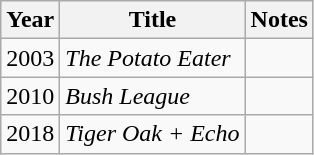<table class="wikitable">
<tr>
<th>Year</th>
<th>Title</th>
<th>Notes</th>
</tr>
<tr>
<td>2003</td>
<td><em>The Potato Eater</em></td>
<td></td>
</tr>
<tr>
<td>2010</td>
<td><em>Bush League</em></td>
<td></td>
</tr>
<tr>
<td>2018</td>
<td><em>Tiger Oak + Echo</em></td>
<td></td>
</tr>
</table>
